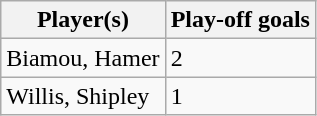<table class="wikitable sortable">
<tr>
<th>Player(s)</th>
<th>Play-off goals</th>
</tr>
<tr>
<td>Biamou, Hamer</td>
<td>2</td>
</tr>
<tr>
<td>Willis, Shipley</td>
<td>1</td>
</tr>
</table>
